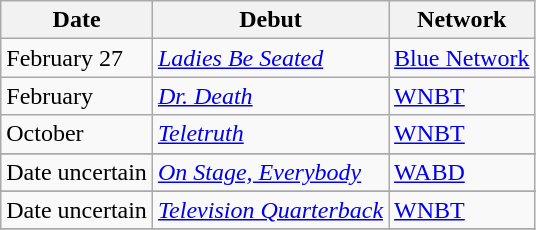<table class="wikitable sortable">
<tr>
<th>Date</th>
<th>Debut</th>
<th>Network</th>
</tr>
<tr>
<td>February 27  </td>
<td><em><a href='#'>Ladies Be Seated</a></em></td>
<td><a href='#'>Blue Network</a></td>
</tr>
<tr>
<td>February</td>
<td><em><a href='#'>Dr. Death</a></em></td>
<td><a href='#'>WNBT</a></td>
</tr>
<tr>
<td>October</td>
<td><em><a href='#'>Teletruth</a></em></td>
<td><a href='#'>WNBT</a></td>
</tr>
<tr>
</tr>
<tr>
<td>Date uncertain</td>
<td><em><a href='#'>On Stage, Everybody</a></em></td>
<td><a href='#'>WABD</a></td>
</tr>
<tr>
</tr>
<tr>
<td>Date uncertain </td>
<td><em><a href='#'>Television Quarterback</a></em></td>
<td><a href='#'>WNBT</a></td>
</tr>
<tr>
</tr>
</table>
